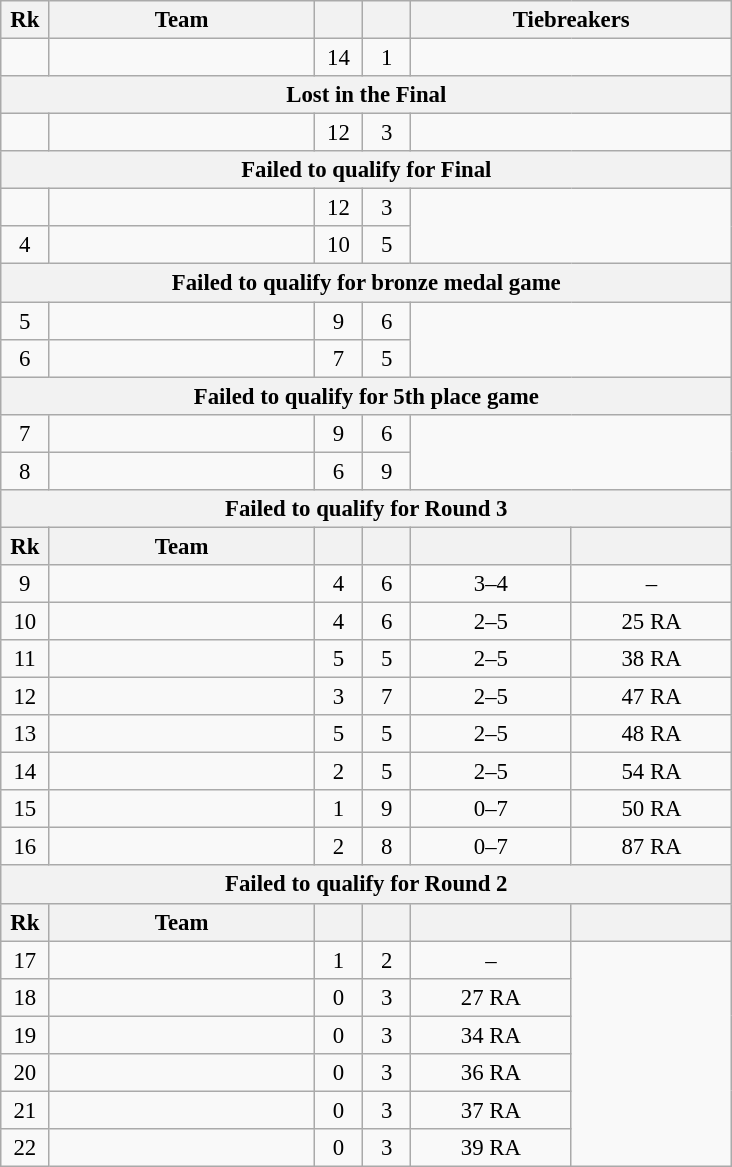<table class=wikitable style="text-align:center; font-size:95%">
<tr>
<th width=25>Rk</th>
<th width=170>Team</th>
<th width=25></th>
<th width=25></th>
<th colspan=2>Tiebreakers</th>
</tr>
<tr>
<td></td>
<td align=left></td>
<td>14</td>
<td>1</td>
<td colspan=2></td>
</tr>
<tr>
<th colspan="8">Lost in the Final</th>
</tr>
<tr>
<td></td>
<td align=left></td>
<td>12</td>
<td>3</td>
<td colspan=2></td>
</tr>
<tr>
<th colspan="8">Failed to qualify for Final</th>
</tr>
<tr>
<td></td>
<td align=left></td>
<td>12</td>
<td>3</td>
<td colspan=2 rowspan=2></td>
</tr>
<tr>
<td>4</td>
<td align=left></td>
<td>10</td>
<td>5</td>
</tr>
<tr>
<th colspan="8">Failed to qualify for bronze medal game</th>
</tr>
<tr>
<td>5</td>
<td align=left></td>
<td>9</td>
<td>6</td>
<td colspan=2 rowspan=2></td>
</tr>
<tr>
<td>6</td>
<td align=left></td>
<td>7</td>
<td>5</td>
</tr>
<tr>
<th colspan="8">Failed to qualify for 5th place game</th>
</tr>
<tr>
<td>7</td>
<td align=left></td>
<td>9</td>
<td>6</td>
<td colspan=2 rowspan=2></td>
</tr>
<tr>
<td>8</td>
<td align=left></td>
<td>6</td>
<td>9</td>
</tr>
<tr>
<th colspan="8">Failed to qualify for Round 3</th>
</tr>
<tr>
<th width=25>Rk</th>
<th width=170>Team</th>
<th width=25></th>
<th width=25></th>
<th width=100></th>
<th width=100></th>
</tr>
<tr>
<td>9</td>
<td align=left></td>
<td>4</td>
<td>6</td>
<td>3–4</td>
<td>–</td>
</tr>
<tr>
<td>10</td>
<td align=left></td>
<td>4</td>
<td>6</td>
<td>2–5</td>
<td>25 RA</td>
</tr>
<tr>
<td>11</td>
<td align=left></td>
<td>5</td>
<td>5</td>
<td>2–5</td>
<td>38 RA</td>
</tr>
<tr>
<td>12</td>
<td align=left></td>
<td>3</td>
<td>7</td>
<td>2–5</td>
<td>47 RA</td>
</tr>
<tr>
<td>13</td>
<td align=left></td>
<td>5</td>
<td>5</td>
<td>2–5</td>
<td>48 RA</td>
</tr>
<tr>
<td>14</td>
<td align=left></td>
<td>2</td>
<td>5</td>
<td>2–5</td>
<td>54 RA</td>
</tr>
<tr>
<td>15</td>
<td align=left></td>
<td>1</td>
<td>9</td>
<td>0–7</td>
<td>50 RA</td>
</tr>
<tr>
<td>16</td>
<td align=left></td>
<td>2</td>
<td>8</td>
<td>0–7</td>
<td>87 RA</td>
</tr>
<tr>
<th colspan="8">Failed to qualify for Round 2</th>
</tr>
<tr>
<th width=25>Rk</th>
<th width=170>Team</th>
<th width=25></th>
<th width=25></th>
<th width=100></th>
<th></th>
</tr>
<tr>
<td>17</td>
<td align=left></td>
<td>1</td>
<td>2</td>
<td>–</td>
<td rowspan=6></td>
</tr>
<tr>
<td>18</td>
<td align=left></td>
<td>0</td>
<td>3</td>
<td>27 RA</td>
</tr>
<tr>
<td>19</td>
<td align=left></td>
<td>0</td>
<td>3</td>
<td>34 RA</td>
</tr>
<tr>
<td>20</td>
<td align=left></td>
<td>0</td>
<td>3</td>
<td>36 RA</td>
</tr>
<tr>
<td>21</td>
<td align=left></td>
<td>0</td>
<td>3</td>
<td>37 RA</td>
</tr>
<tr>
<td>22</td>
<td align=left></td>
<td>0</td>
<td>3</td>
<td>39 RA</td>
</tr>
</table>
